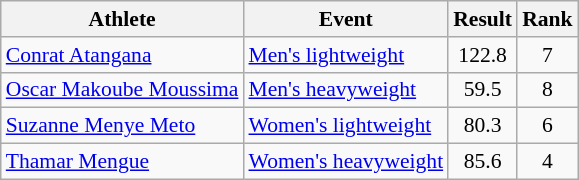<table class=wikitable style=font-size:90%;text-align:center>
<tr>
<th>Athlete</th>
<th>Event</th>
<th>Result</th>
<th>Rank</th>
</tr>
<tr>
<td align=left><a href='#'>Conrat Atangana</a></td>
<td align=left><a href='#'>Men's lightweight</a></td>
<td>122.8</td>
<td>7</td>
</tr>
<tr>
<td align=left><a href='#'>Oscar Makoube Moussima</a></td>
<td align=left><a href='#'>Men's heavyweight</a></td>
<td>59.5</td>
<td>8</td>
</tr>
<tr>
<td align=left><a href='#'>Suzanne Menye Meto</a></td>
<td align=left><a href='#'>Women's lightweight</a></td>
<td>80.3</td>
<td>6</td>
</tr>
<tr>
<td align=left><a href='#'>Thamar Mengue</a></td>
<td align=left><a href='#'>Women's heavyweight</a></td>
<td>85.6</td>
<td>4</td>
</tr>
</table>
